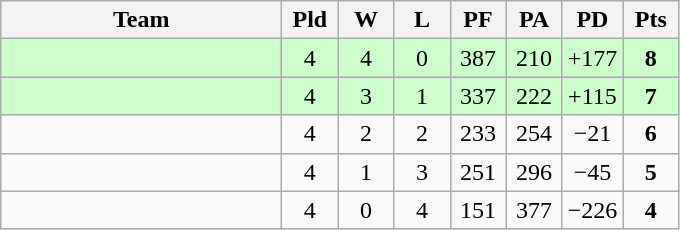<table class=wikitable style="text-align:center">
<tr>
<th width=180>Team</th>
<th width=30>Pld</th>
<th width=30>W</th>
<th width=30>L</th>
<th width=30>PF</th>
<th width=30>PA</th>
<th width=30>PD</th>
<th width=30>Pts</th>
</tr>
<tr align=center bgcolor="#ccffcc">
<td align=left></td>
<td>4</td>
<td>4</td>
<td>0</td>
<td>387</td>
<td>210</td>
<td>+177</td>
<td><strong>8</strong></td>
</tr>
<tr align=center bgcolor="#ccffcc">
<td align=left></td>
<td>4</td>
<td>3</td>
<td>1</td>
<td>337</td>
<td>222</td>
<td>+115</td>
<td><strong>7</strong></td>
</tr>
<tr align=center>
<td align=left></td>
<td>4</td>
<td>2</td>
<td>2</td>
<td>233</td>
<td>254</td>
<td>−21</td>
<td><strong>6</strong></td>
</tr>
<tr align=center>
<td align=left></td>
<td>4</td>
<td>1</td>
<td>3</td>
<td>251</td>
<td>296</td>
<td>−45</td>
<td><strong>5</strong></td>
</tr>
<tr align=center>
<td align=left></td>
<td>4</td>
<td>0</td>
<td>4</td>
<td>151</td>
<td>377</td>
<td>−226</td>
<td><strong>4</strong></td>
</tr>
</table>
